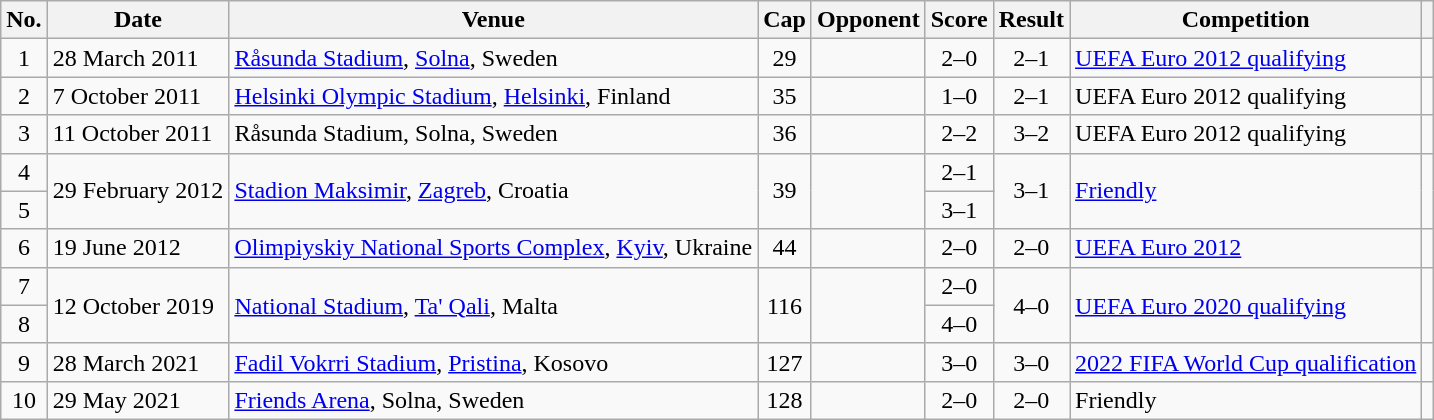<table class="wikitable plainrowheaders sortable">
<tr>
<th scope="col">No.</th>
<th scope="col" data-sort-type="date">Date</th>
<th scope="col">Venue</th>
<th scope="col">Cap</th>
<th scope="col">Opponent</th>
<th scope="col">Score</th>
<th scope="col">Result</th>
<th scope="col">Competition</th>
<th scope="col" class="unsortable"></th>
</tr>
<tr>
<td align="center">1</td>
<td>28 March 2011</td>
<td><a href='#'>Råsunda Stadium</a>, <a href='#'>Solna</a>, Sweden</td>
<td align="center">29</td>
<td></td>
<td align="center">2–0</td>
<td align="center">2–1</td>
<td><a href='#'>UEFA Euro 2012 qualifying</a></td>
<td align="center"></td>
</tr>
<tr>
<td align="center">2</td>
<td>7 October 2011</td>
<td><a href='#'>Helsinki Olympic Stadium</a>, <a href='#'>Helsinki</a>, Finland</td>
<td align="center">35</td>
<td></td>
<td align="center">1–0</td>
<td align="center">2–1</td>
<td>UEFA Euro 2012 qualifying</td>
<td align="center"></td>
</tr>
<tr>
<td align="center">3</td>
<td>11 October 2011</td>
<td>Råsunda Stadium, Solna, Sweden</td>
<td align="center">36</td>
<td></td>
<td align="center">2–2</td>
<td align="center">3–2</td>
<td>UEFA Euro 2012 qualifying</td>
<td align="center"></td>
</tr>
<tr>
<td align="center">4</td>
<td rowspan="2">29 February 2012</td>
<td rowspan="2"><a href='#'>Stadion Maksimir</a>, <a href='#'>Zagreb</a>, Croatia</td>
<td rowspan=2 align="center">39</td>
<td rowspan="2"></td>
<td align="center">2–1</td>
<td rowspan=2 align="center">3–1</td>
<td rowspan="2"><a href='#'>Friendly</a></td>
<td rowspan="2" align="center"></td>
</tr>
<tr>
<td align="center">5</td>
<td align="center">3–1</td>
</tr>
<tr>
<td align="center">6</td>
<td>19 June 2012</td>
<td><a href='#'>Olimpiyskiy National Sports Complex</a>, <a href='#'>Kyiv</a>, Ukraine</td>
<td align="center">44</td>
<td></td>
<td align="center">2–0</td>
<td align="center">2–0</td>
<td><a href='#'>UEFA Euro 2012</a></td>
<td align="center"></td>
</tr>
<tr>
<td align="center">7</td>
<td rowspan="2">12 October 2019</td>
<td rowspan="2"><a href='#'>National Stadium</a>, <a href='#'>Ta' Qali</a>, Malta</td>
<td rowspan=2 align="center">116</td>
<td rowspan="2"></td>
<td align="center">2–0</td>
<td rowspan=2 align="center">4–0</td>
<td rowspan="2"><a href='#'>UEFA Euro 2020 qualifying</a></td>
<td rowspan=2 align="center"></td>
</tr>
<tr>
<td align="center">8</td>
<td align="center">4–0</td>
</tr>
<tr>
<td align="center">9</td>
<td>28 March 2021</td>
<td><a href='#'>Fadil Vokrri Stadium</a>, <a href='#'>Pristina</a>, Kosovo</td>
<td align="center">127</td>
<td></td>
<td align="center">3–0</td>
<td align="center">3–0</td>
<td><a href='#'>2022 FIFA World Cup qualification</a></td>
<td align="center"></td>
</tr>
<tr>
<td align="center">10</td>
<td>29 May 2021</td>
<td><a href='#'>Friends Arena</a>, Solna, Sweden</td>
<td align="center">128</td>
<td></td>
<td align="center">2–0</td>
<td align="center">2–0</td>
<td>Friendly</td>
<td align="center"></td>
</tr>
</table>
